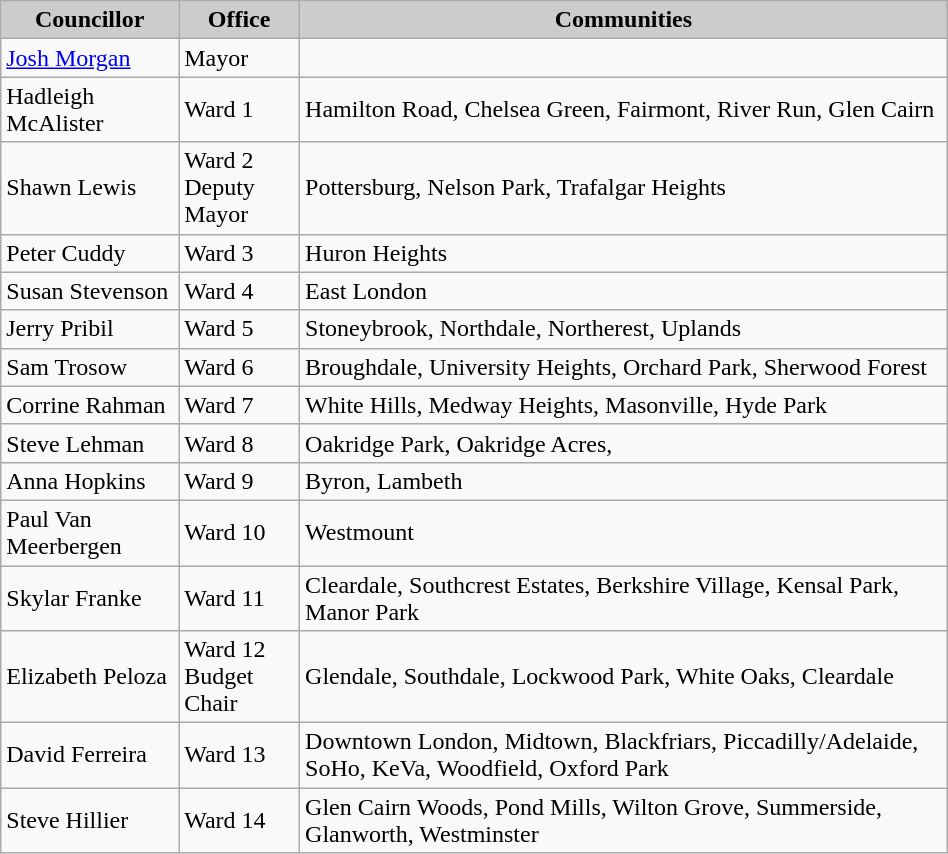<table class="wikitable" width=50%>
<tr>
<th style="background:#cccccc;"><strong>Councillor</strong></th>
<th style="background:#cccccc;"><strong>Office</strong></th>
<th style="background:#cccccc;"><strong>Communities</strong></th>
</tr>
<tr>
<td><a href='#'>Josh Morgan</a></td>
<td>Mayor</td>
<td></td>
</tr>
<tr>
<td>Hadleigh McAlister</td>
<td>Ward 1</td>
<td>Hamilton Road, Chelsea Green, Fairmont, River Run, Glen Cairn</td>
</tr>
<tr>
<td>Shawn Lewis</td>
<td>Ward 2<br>Deputy Mayor</td>
<td>Pottersburg, Nelson Park, Trafalgar Heights</td>
</tr>
<tr>
<td>Peter Cuddy</td>
<td>Ward 3</td>
<td>Huron Heights</td>
</tr>
<tr>
<td>Susan Stevenson</td>
<td>Ward 4</td>
<td>East London</td>
</tr>
<tr>
<td>Jerry Pribil</td>
<td>Ward 5</td>
<td>Stoneybrook, Northdale, Northerest, Uplands</td>
</tr>
<tr>
<td>Sam Trosow</td>
<td>Ward 6</td>
<td>Broughdale, University Heights, Orchard Park, Sherwood Forest</td>
</tr>
<tr>
<td>Corrine Rahman</td>
<td>Ward 7</td>
<td>White Hills, Medway Heights, Masonville, Hyde Park</td>
</tr>
<tr>
<td>Steve Lehman</td>
<td>Ward 8</td>
<td>Oakridge Park, Oakridge Acres,</td>
</tr>
<tr>
<td>Anna Hopkins</td>
<td>Ward 9</td>
<td>Byron, Lambeth</td>
</tr>
<tr>
<td>Paul Van Meerbergen</td>
<td>Ward 10</td>
<td>Westmount</td>
</tr>
<tr>
<td>Skylar Franke</td>
<td>Ward 11</td>
<td>Cleardale, Southcrest Estates, Berkshire Village, Kensal Park, Manor Park</td>
</tr>
<tr>
<td>Elizabeth Peloza</td>
<td>Ward 12<br>Budget Chair</td>
<td>Glendale, Southdale, Lockwood Park, White Oaks, Cleardale</td>
</tr>
<tr>
<td>David Ferreira</td>
<td>Ward 13</td>
<td>Downtown London, Midtown, Blackfriars, Piccadilly/Adelaide, SoHo, KeVa, Woodfield, Oxford Park</td>
</tr>
<tr>
<td>Steve Hillier</td>
<td>Ward 14</td>
<td>Glen Cairn Woods, Pond Mills, Wilton Grove, Summerside, Glanworth, Westminster</td>
</tr>
</table>
